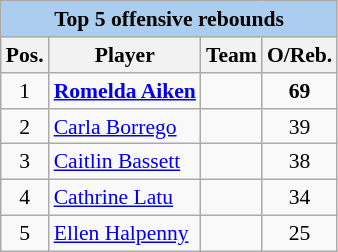<table class="wikitable"  style="float:left; font-size:90%;">
<tr>
<th colspan=4 style=background:#ABCDEF>Top 5 offensive rebounds</th>
</tr>
<tr>
<th>Pos.</th>
<th>Player</th>
<th>Team</th>
<th>O/Reb.</th>
</tr>
<tr>
<td align=center>1</td>
<td><strong><a href='#'>Romelda Aiken</a></strong></td>
<td></td>
<td align=center><strong>69</strong></td>
</tr>
<tr>
<td align=center>2</td>
<td><a href='#'>Carla Borrego</a></td>
<td></td>
<td align=center>39</td>
</tr>
<tr>
<td align=center>3</td>
<td><a href='#'>Caitlin Bassett</a></td>
<td></td>
<td align=center>38</td>
</tr>
<tr>
<td align=center>4</td>
<td><a href='#'>Cathrine Latu</a></td>
<td></td>
<td align=center>34</td>
</tr>
<tr>
<td align=center>5</td>
<td><a href='#'>Ellen Halpenny</a></td>
<td></td>
<td align=center>25</td>
</tr>
</table>
